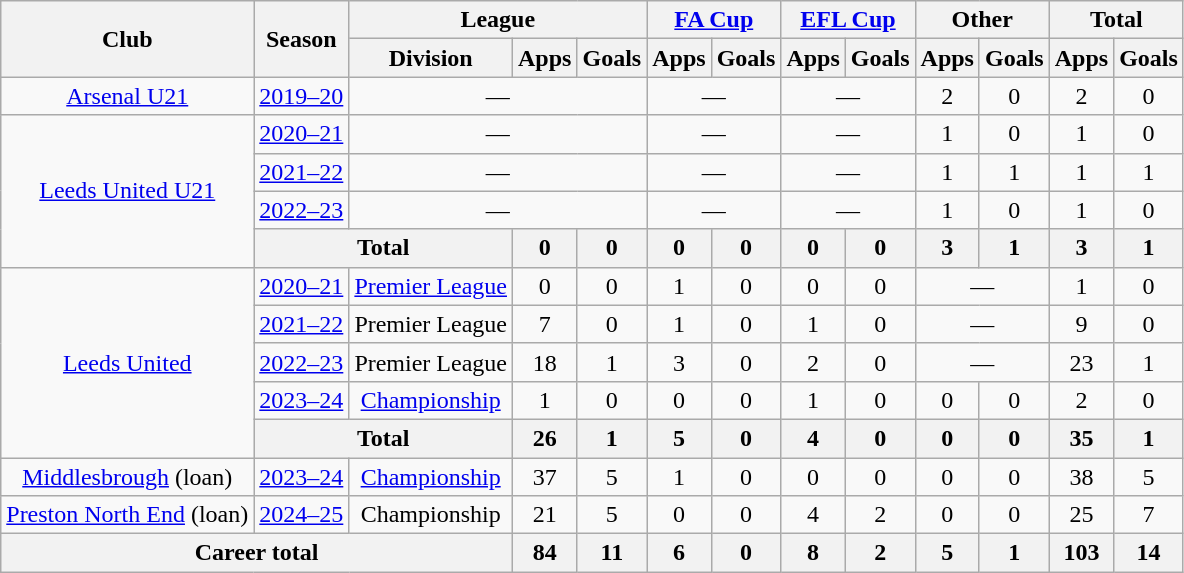<table class="wikitable" style="text-align: center">
<tr>
<th rowspan="2">Club</th>
<th rowspan="2">Season</th>
<th colspan="3">League</th>
<th colspan="2"><a href='#'>FA Cup</a></th>
<th colspan="2"><a href='#'>EFL Cup</a></th>
<th colspan="2">Other</th>
<th colspan="2">Total</th>
</tr>
<tr>
<th>Division</th>
<th>Apps</th>
<th>Goals</th>
<th>Apps</th>
<th>Goals</th>
<th>Apps</th>
<th>Goals</th>
<th>Apps</th>
<th>Goals</th>
<th>Apps</th>
<th>Goals</th>
</tr>
<tr>
<td><a href='#'>Arsenal U21</a></td>
<td><a href='#'>2019–20</a></td>
<td colspan="3">—</td>
<td colspan="2">—</td>
<td colspan="2">—</td>
<td>2</td>
<td>0</td>
<td>2</td>
<td>0</td>
</tr>
<tr>
<td rowspan="4"><a href='#'>Leeds United U21</a></td>
<td><a href='#'>2020–21</a></td>
<td colspan="3">—</td>
<td colspan="2">—</td>
<td colspan="2">—</td>
<td>1</td>
<td>0</td>
<td>1</td>
<td>0</td>
</tr>
<tr>
<td><a href='#'>2021–22</a></td>
<td colspan="3">—</td>
<td colspan="2">—</td>
<td colspan="2">—</td>
<td>1</td>
<td>1</td>
<td>1</td>
<td>1</td>
</tr>
<tr>
<td><a href='#'>2022–23</a></td>
<td colspan="3">—</td>
<td colspan="2">—</td>
<td colspan="2">—</td>
<td>1</td>
<td>0</td>
<td>1</td>
<td>0</td>
</tr>
<tr>
<th colspan="2">Total</th>
<th>0</th>
<th>0</th>
<th>0</th>
<th>0</th>
<th>0</th>
<th>0</th>
<th>3</th>
<th>1</th>
<th>3</th>
<th>1</th>
</tr>
<tr>
<td rowspan="5"><a href='#'>Leeds United</a></td>
<td><a href='#'>2020–21</a></td>
<td><a href='#'>Premier League</a></td>
<td>0</td>
<td>0</td>
<td>1</td>
<td>0</td>
<td>0</td>
<td>0</td>
<td colspan="2">—</td>
<td>1</td>
<td>0</td>
</tr>
<tr>
<td><a href='#'>2021–22</a></td>
<td>Premier League</td>
<td>7</td>
<td>0</td>
<td>1</td>
<td>0</td>
<td>1</td>
<td>0</td>
<td colspan="2">—</td>
<td>9</td>
<td>0</td>
</tr>
<tr>
<td><a href='#'>2022–23</a></td>
<td>Premier League</td>
<td>18</td>
<td>1</td>
<td>3</td>
<td>0</td>
<td>2</td>
<td>0</td>
<td colspan="2">—</td>
<td>23</td>
<td>1</td>
</tr>
<tr>
<td><a href='#'>2023–24</a></td>
<td><a href='#'>Championship</a></td>
<td>1</td>
<td>0</td>
<td>0</td>
<td>0</td>
<td>1</td>
<td>0</td>
<td>0</td>
<td>0</td>
<td>2</td>
<td>0</td>
</tr>
<tr>
<th colspan="2">Total</th>
<th>26</th>
<th>1</th>
<th>5</th>
<th>0</th>
<th>4</th>
<th>0</th>
<th>0</th>
<th>0</th>
<th>35</th>
<th>1</th>
</tr>
<tr>
<td rowspan="1"><a href='#'>Middlesbrough</a> (loan)</td>
<td><a href='#'>2023–24</a></td>
<td><a href='#'>Championship</a></td>
<td>37</td>
<td>5</td>
<td>1</td>
<td>0</td>
<td>0</td>
<td>0</td>
<td>0</td>
<td>0</td>
<td>38</td>
<td>5</td>
</tr>
<tr>
<td><a href='#'>Preston North End</a> (loan)</td>
<td><a href='#'>2024–25</a></td>
<td>Championship</td>
<td>21</td>
<td>5</td>
<td>0</td>
<td>0</td>
<td>4</td>
<td>2</td>
<td>0</td>
<td>0</td>
<td>25</td>
<td>7</td>
</tr>
<tr>
<th colspan="3">Career total</th>
<th>84</th>
<th>11</th>
<th>6</th>
<th>0</th>
<th>8</th>
<th>2</th>
<th>5</th>
<th>1</th>
<th>103</th>
<th>14</th>
</tr>
</table>
